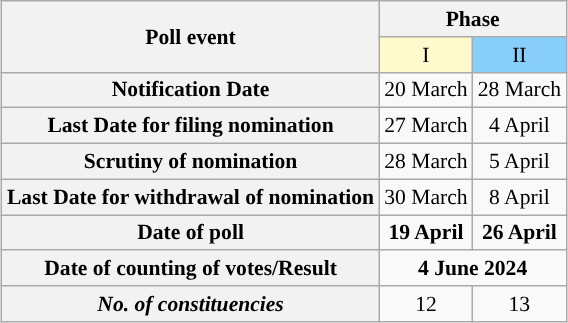<table class="wikitable" style="text-align:center;margin:auto;font-size:90%;">
<tr>
<th rowspan=2>Poll event</th>
<th colspan="2">Phase</th>
</tr>
<tr>
<td bgcolor=#FFFACD>I</td>
<td bgcolor=#87CEFA>II</td>
</tr>
<tr>
<th>Notification Date</th>
<td>20 March</td>
<td>28 March</td>
</tr>
<tr>
<th>Last Date for filing nomination</th>
<td>27 March</td>
<td>4 April</td>
</tr>
<tr>
<th>Scrutiny of nomination</th>
<td>28 March</td>
<td>5 April</td>
</tr>
<tr>
<th>Last Date for withdrawal of nomination</th>
<td>30 March</td>
<td>8 April</td>
</tr>
<tr>
<th>Date of poll</th>
<td><strong>19 April</strong></td>
<td><strong>26 April</strong></td>
</tr>
<tr>
<th>Date of counting of votes/Result</th>
<td colspan="2"><strong>4 June 2024</strong></td>
</tr>
<tr>
<th><strong><em>No. of constituencies</em></strong></th>
<td>12</td>
<td>13</td>
</tr>
</table>
